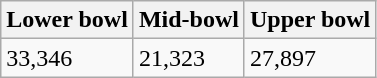<table class="wikitable">
<tr>
<th>Lower bowl</th>
<th>Mid-bowl</th>
<th>Upper bowl</th>
</tr>
<tr>
<td>33,346</td>
<td>21,323</td>
<td>27,897</td>
</tr>
</table>
